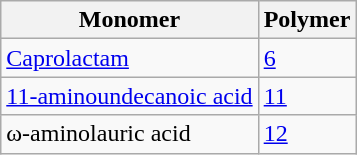<table class="wikitable">
<tr>
<th>Monomer</th>
<th>Polymer</th>
</tr>
<tr>
<td><a href='#'>Caprolactam</a></td>
<td><a href='#'>6</a></td>
</tr>
<tr>
<td><a href='#'>11-aminoundecanoic acid</a></td>
<td><a href='#'>11</a></td>
</tr>
<tr>
<td>ω-aminolauric acid</td>
<td><a href='#'>12</a></td>
</tr>
</table>
